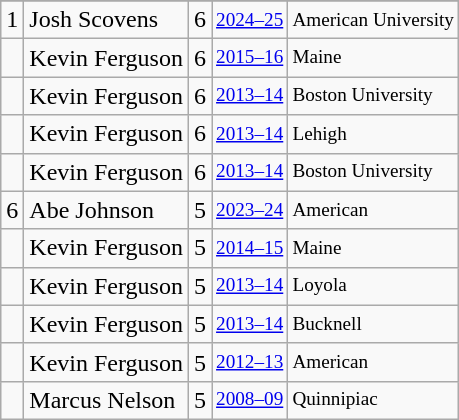<table class="wikitable">
<tr>
</tr>
<tr>
<td>1</td>
<td>Josh Scovens</td>
<td>6</td>
<td style="font-size:80%;"><a href='#'>2024–25</a></td>
<td style="font-size:80%;">American University</td>
</tr>
<tr>
<td></td>
<td>Kevin Ferguson</td>
<td>6</td>
<td style="font-size:80%;"><a href='#'>2015–16</a></td>
<td style="font-size:80%;">Maine</td>
</tr>
<tr>
<td></td>
<td>Kevin Ferguson</td>
<td>6</td>
<td style="font-size:80%;"><a href='#'>2013–14</a></td>
<td style="font-size:80%;">Boston University</td>
</tr>
<tr>
<td></td>
<td>Kevin Ferguson</td>
<td>6</td>
<td style="font-size:80%;"><a href='#'>2013–14</a></td>
<td style="font-size:80%;">Lehigh</td>
</tr>
<tr>
<td></td>
<td>Kevin Ferguson</td>
<td>6</td>
<td style="font-size:80%;"><a href='#'>2013–14</a></td>
<td style="font-size:80%;">Boston University</td>
</tr>
<tr>
<td>6</td>
<td>Abe Johnson</td>
<td>5</td>
<td style="font-size:80%;"><a href='#'>2023–24</a></td>
<td style="font-size:80%;">American</td>
</tr>
<tr>
<td></td>
<td>Kevin Ferguson</td>
<td>5</td>
<td style="font-size:80%;"><a href='#'>2014–15</a></td>
<td style="font-size:80%;">Maine</td>
</tr>
<tr>
<td></td>
<td>Kevin Ferguson</td>
<td>5</td>
<td style="font-size:80%;"><a href='#'>2013–14</a></td>
<td style="font-size:80%;">Loyola</td>
</tr>
<tr>
<td></td>
<td>Kevin Ferguson</td>
<td>5</td>
<td style="font-size:80%;"><a href='#'>2013–14</a></td>
<td style="font-size:80%;">Bucknell</td>
</tr>
<tr>
<td></td>
<td>Kevin Ferguson</td>
<td>5</td>
<td style="font-size:80%;"><a href='#'>2012–13</a></td>
<td style="font-size:80%;">American</td>
</tr>
<tr>
<td></td>
<td>Marcus Nelson</td>
<td>5</td>
<td style="font-size:80%;"><a href='#'>2008–09</a></td>
<td style="font-size:80%;">Quinnipiac</td>
</tr>
</table>
